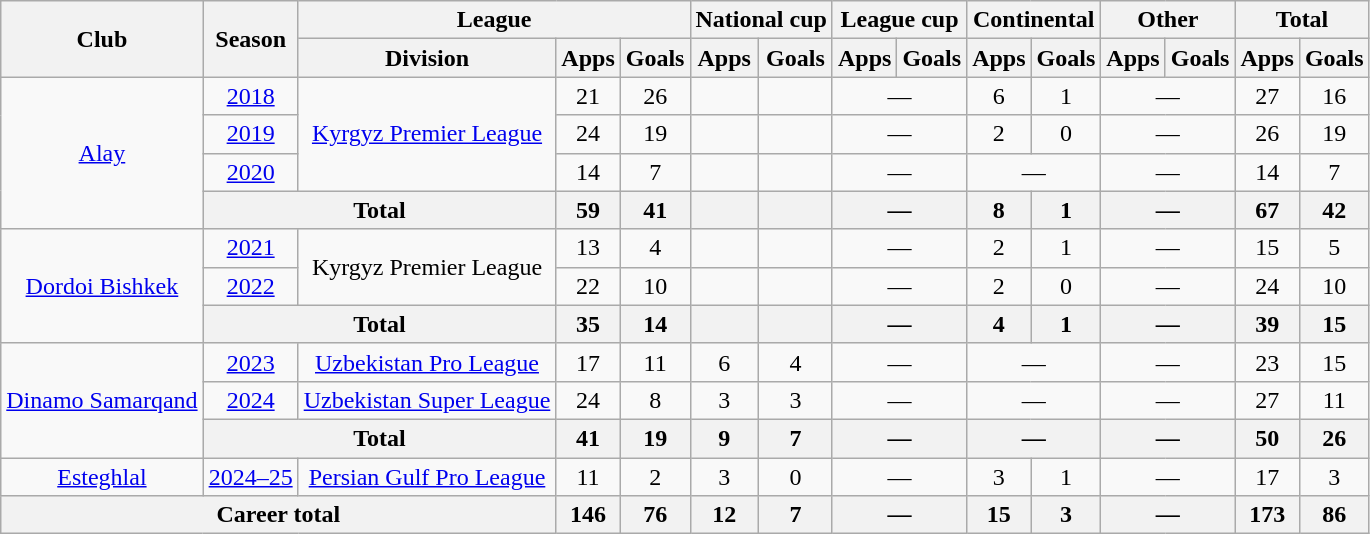<table class="wikitable" style="text-align:center">
<tr>
<th rowspan="2">Club</th>
<th rowspan="2">Season</th>
<th colspan="3">League</th>
<th colspan="2">National cup</th>
<th colspan="2">League cup</th>
<th colspan="2">Continental</th>
<th colspan="2">Other</th>
<th colspan="2">Total</th>
</tr>
<tr>
<th>Division</th>
<th>Apps</th>
<th>Goals</th>
<th>Apps</th>
<th>Goals</th>
<th>Apps</th>
<th>Goals</th>
<th>Apps</th>
<th>Goals</th>
<th>Apps</th>
<th>Goals</th>
<th>Apps</th>
<th>Goals</th>
</tr>
<tr>
<td rowspan="4"><a href='#'>Alay</a></td>
<td><a href='#'>2018</a></td>
<td rowspan="3"><a href='#'>Kyrgyz Premier League</a></td>
<td>21</td>
<td>26</td>
<td></td>
<td></td>
<td colspan="2">—</td>
<td>6</td>
<td>1</td>
<td colspan="2">—</td>
<td>27</td>
<td>16</td>
</tr>
<tr>
<td><a href='#'>2019</a></td>
<td>24</td>
<td>19</td>
<td></td>
<td></td>
<td colspan="2">—</td>
<td>2</td>
<td>0</td>
<td colspan="2">—</td>
<td>26</td>
<td>19</td>
</tr>
<tr>
<td><a href='#'>2020</a></td>
<td>14</td>
<td>7</td>
<td></td>
<td></td>
<td colspan="2">—</td>
<td colspan="2">—</td>
<td colspan="2">—</td>
<td>14</td>
<td>7</td>
</tr>
<tr>
<th colspan="2">Total</th>
<th>59</th>
<th>41</th>
<th></th>
<th></th>
<th colspan="2">—</th>
<th>8</th>
<th>1</th>
<th colspan="2">—</th>
<th>67</th>
<th>42</th>
</tr>
<tr>
<td rowspan="3"><a href='#'>Dordoi Bishkek</a></td>
<td><a href='#'>2021</a></td>
<td rowspan="2">Kyrgyz Premier League</td>
<td>13</td>
<td>4</td>
<td></td>
<td></td>
<td colspan="2">—</td>
<td>2</td>
<td>1</td>
<td colspan="2">—</td>
<td>15</td>
<td>5</td>
</tr>
<tr>
<td><a href='#'>2022</a></td>
<td>22</td>
<td>10</td>
<td></td>
<td></td>
<td colspan="2">—</td>
<td>2</td>
<td>0</td>
<td colspan="2">—</td>
<td>24</td>
<td>10</td>
</tr>
<tr>
<th colspan="2">Total</th>
<th>35</th>
<th>14</th>
<th></th>
<th></th>
<th colspan="2">—</th>
<th>4</th>
<th>1</th>
<th colspan="2">—</th>
<th>39</th>
<th>15</th>
</tr>
<tr>
<td rowspan="3"><a href='#'>Dinamo Samarqand</a></td>
<td><a href='#'>2023</a></td>
<td><a href='#'>Uzbekistan Pro League</a></td>
<td>17</td>
<td>11</td>
<td>6</td>
<td>4</td>
<td colspan="2">—</td>
<td colspan="2">—</td>
<td colspan="2">—</td>
<td>23</td>
<td>15</td>
</tr>
<tr>
<td><a href='#'>2024</a></td>
<td><a href='#'>Uzbekistan Super League</a></td>
<td>24</td>
<td>8</td>
<td>3</td>
<td>3</td>
<td colspan="2">—</td>
<td colspan="2">—</td>
<td colspan="2">—</td>
<td>27</td>
<td>11</td>
</tr>
<tr>
<th colspan="2">Total</th>
<th>41</th>
<th>19</th>
<th>9</th>
<th>7</th>
<th colspan="2">—</th>
<th colspan="2">—</th>
<th colspan="2">—</th>
<th>50</th>
<th>26</th>
</tr>
<tr>
<td><a href='#'>Esteghlal</a></td>
<td><a href='#'>2024–25</a></td>
<td><a href='#'>Persian Gulf Pro League</a></td>
<td>11</td>
<td>2</td>
<td>3</td>
<td>0</td>
<td colspan="2">—</td>
<td>3</td>
<td>1</td>
<td colspan="2">—</td>
<td>17</td>
<td>3</td>
</tr>
<tr>
<th colspan="3">Career total</th>
<th>146</th>
<th>76</th>
<th>12</th>
<th>7</th>
<th colspan="2">—</th>
<th>15</th>
<th>3</th>
<th colspan="2">—</th>
<th>173</th>
<th>86</th>
</tr>
</table>
